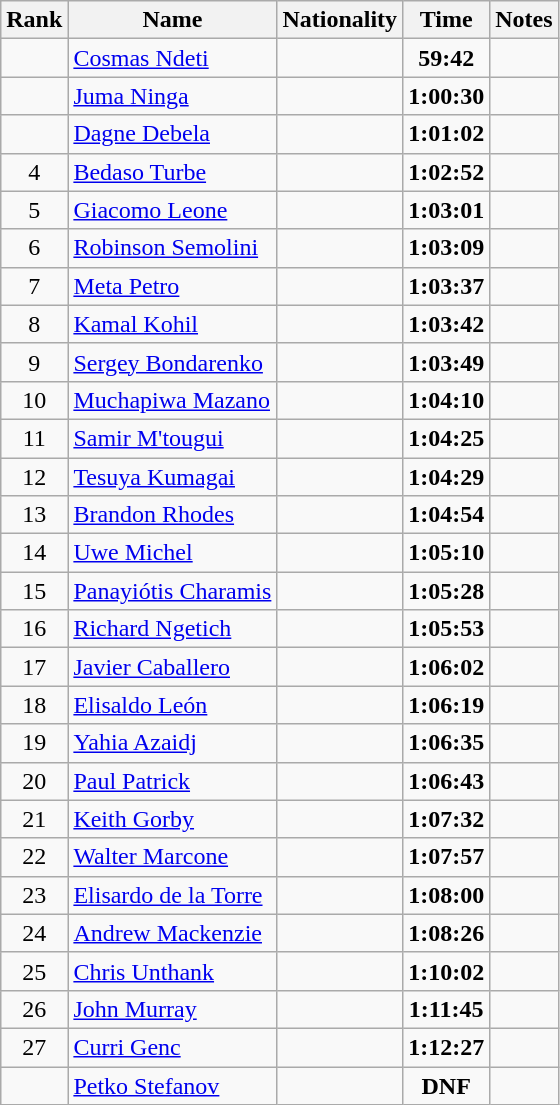<table class="wikitable sortable" style="text-align:center">
<tr>
<th>Rank</th>
<th>Name</th>
<th>Nationality</th>
<th>Time</th>
<th>Notes</th>
</tr>
<tr>
<td></td>
<td align=left><a href='#'>Cosmas Ndeti</a></td>
<td align=left></td>
<td><strong>59:42</strong></td>
<td></td>
</tr>
<tr>
<td></td>
<td align=left><a href='#'>Juma Ninga</a></td>
<td align=left></td>
<td><strong>1:00:30</strong></td>
<td></td>
</tr>
<tr>
<td></td>
<td align=left><a href='#'>Dagne Debela</a></td>
<td align=left></td>
<td><strong>1:01:02</strong></td>
<td></td>
</tr>
<tr>
<td>4</td>
<td align=left><a href='#'>Bedaso Turbe</a></td>
<td align=left></td>
<td><strong>1:02:52</strong></td>
<td></td>
</tr>
<tr>
<td>5</td>
<td align=left><a href='#'>Giacomo Leone</a></td>
<td align=left></td>
<td><strong>1:03:01</strong></td>
<td></td>
</tr>
<tr>
<td>6</td>
<td align=left><a href='#'>Robinson Semolini</a></td>
<td align=left></td>
<td><strong>1:03:09</strong></td>
<td></td>
</tr>
<tr>
<td>7</td>
<td align=left><a href='#'>Meta Petro</a></td>
<td align=left></td>
<td><strong>1:03:37</strong></td>
<td></td>
</tr>
<tr>
<td>8</td>
<td align=left><a href='#'>Kamal Kohil</a></td>
<td align=left></td>
<td><strong>1:03:42</strong></td>
<td></td>
</tr>
<tr>
<td>9</td>
<td align=left><a href='#'>Sergey Bondarenko</a></td>
<td align=left></td>
<td><strong>1:03:49</strong></td>
<td></td>
</tr>
<tr>
<td>10</td>
<td align=left><a href='#'>Muchapiwa Mazano</a></td>
<td align=left></td>
<td><strong>1:04:10</strong></td>
<td></td>
</tr>
<tr>
<td>11</td>
<td align=left><a href='#'>Samir M'tougui</a></td>
<td align=left></td>
<td><strong>1:04:25</strong></td>
<td></td>
</tr>
<tr>
<td>12</td>
<td align=left><a href='#'>Tesuya Kumagai</a></td>
<td align=left></td>
<td><strong>1:04:29</strong></td>
<td></td>
</tr>
<tr>
<td>13</td>
<td align=left><a href='#'>Brandon Rhodes</a></td>
<td align=left></td>
<td><strong>1:04:54</strong></td>
<td></td>
</tr>
<tr>
<td>14</td>
<td align=left><a href='#'>Uwe Michel</a></td>
<td align=left></td>
<td><strong>1:05:10</strong></td>
<td></td>
</tr>
<tr>
<td>15</td>
<td align=left><a href='#'>Panayiótis Charamis</a></td>
<td align=left></td>
<td><strong>1:05:28</strong></td>
<td></td>
</tr>
<tr>
<td>16</td>
<td align=left><a href='#'>Richard Ngetich</a></td>
<td align=left></td>
<td><strong>1:05:53</strong></td>
<td></td>
</tr>
<tr>
<td>17</td>
<td align=left><a href='#'>Javier Caballero</a></td>
<td align=left></td>
<td><strong>1:06:02</strong></td>
<td></td>
</tr>
<tr>
<td>18</td>
<td align=left><a href='#'>Elisaldo León</a></td>
<td align=left></td>
<td><strong>1:06:19</strong></td>
<td></td>
</tr>
<tr>
<td>19</td>
<td align=left><a href='#'>Yahia Azaidj</a></td>
<td align=left></td>
<td><strong>1:06:35</strong></td>
<td></td>
</tr>
<tr>
<td>20</td>
<td align=left><a href='#'>Paul Patrick</a></td>
<td align=left></td>
<td><strong>1:06:43</strong></td>
<td></td>
</tr>
<tr>
<td>21</td>
<td align=left><a href='#'>Keith Gorby</a></td>
<td align=left></td>
<td><strong>1:07:32</strong></td>
<td></td>
</tr>
<tr>
<td>22</td>
<td align=left><a href='#'>Walter Marcone</a></td>
<td align=left></td>
<td><strong>1:07:57</strong></td>
<td></td>
</tr>
<tr>
<td>23</td>
<td align=left><a href='#'>Elisardo de la Torre</a></td>
<td align=left></td>
<td><strong>1:08:00</strong></td>
<td></td>
</tr>
<tr>
<td>24</td>
<td align=left><a href='#'>Andrew Mackenzie</a></td>
<td align=left></td>
<td><strong>1:08:26</strong></td>
<td></td>
</tr>
<tr>
<td>25</td>
<td align=left><a href='#'>Chris Unthank</a></td>
<td align=left></td>
<td><strong>1:10:02</strong></td>
<td></td>
</tr>
<tr>
<td>26</td>
<td align=left><a href='#'>John Murray</a></td>
<td align=left></td>
<td><strong>1:11:45</strong></td>
<td></td>
</tr>
<tr>
<td>27</td>
<td align=left><a href='#'>Curri Genc</a></td>
<td align=left></td>
<td><strong>1:12:27</strong></td>
<td></td>
</tr>
<tr>
<td></td>
<td align=left><a href='#'>Petko Stefanov</a></td>
<td align=left></td>
<td><strong>DNF</strong></td>
<td></td>
</tr>
</table>
